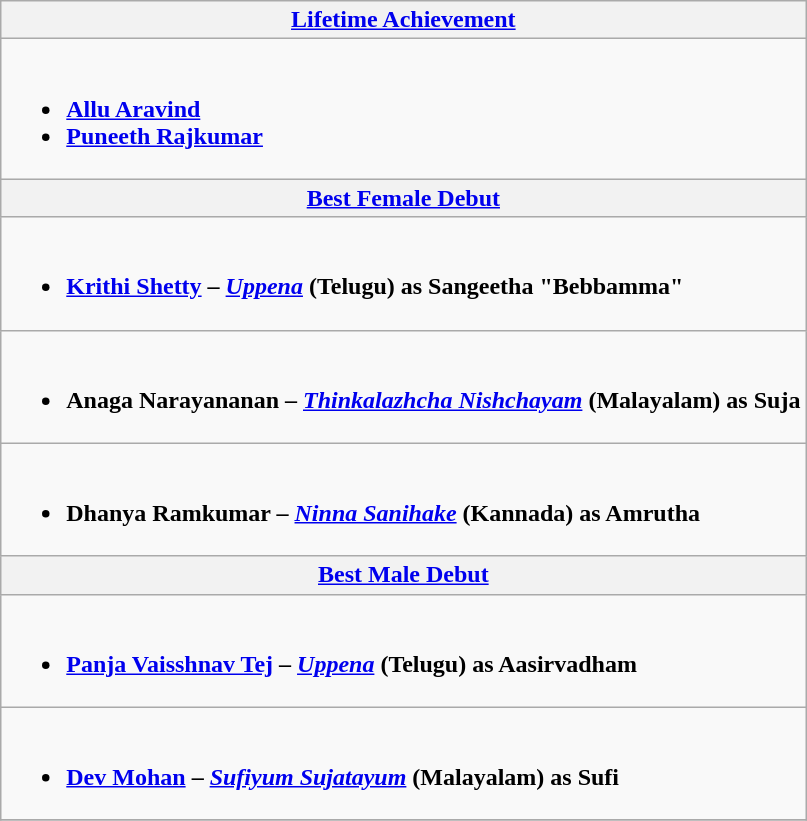<table class="wikitable">
<tr>
<th colspan=2><a href='#'>Lifetime Achievement</a></th>
</tr>
<tr>
<td colspan=2><br><ul><li><strong><a href='#'>Allu Aravind</a></strong></li><li><strong><a href='#'>Puneeth Rajkumar</a></strong></li></ul></td>
</tr>
<tr>
<th colspan=2><a href='#'><strong>Best Female Debut</strong></a></th>
</tr>
<tr>
<td colspan=2><br><ul><li><strong><a href='#'>Krithi Shetty</a> – <em><a href='#'>Uppena</a></em> (Telugu) as Sangeetha "Bebbamma"</strong></li></ul></td>
</tr>
<tr>
<td colspan=2><br><ul><li><strong>Anaga Narayananan – <em><a href='#'>Thinkalazhcha Nishchayam</a></em> (Malayalam) as Suja</strong></li></ul></td>
</tr>
<tr>
<td colspan=2><br><ul><li><strong>Dhanya Ramkumar – <em><a href='#'>Ninna Sanihake</a></em> (Kannada) as Amrutha</strong></li></ul></td>
</tr>
<tr>
<th colspan=2><a href='#'>Best Male Debut</a></th>
</tr>
<tr>
<td colspan=2><br><ul><li><strong><a href='#'>Panja Vaisshnav Tej</a> – <em><a href='#'>Uppena</a></em> (Telugu) as Aasirvadham</strong></li></ul></td>
</tr>
<tr>
<td colspan=2><br><ul><li><strong><a href='#'>Dev Mohan</a> – <em><a href='#'>Sufiyum Sujatayum</a></em> (Malayalam) as Sufi</strong></li></ul></td>
</tr>
<tr>
</tr>
</table>
